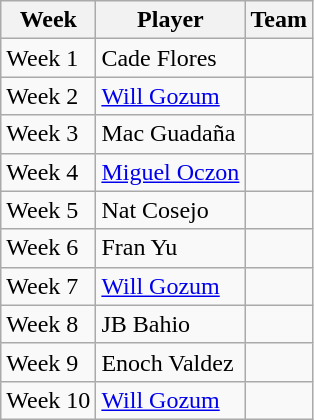<table class="wikitable">
<tr>
<th>Week</th>
<th>Player</th>
<th>Team</th>
</tr>
<tr>
<td>Week 1</td>
<td>Cade Flores</td>
<td></td>
</tr>
<tr>
<td>Week 2</td>
<td><a href='#'>Will Gozum</a></td>
<td></td>
</tr>
<tr>
<td>Week 3</td>
<td>Mac Guadaña</td>
<td></td>
</tr>
<tr>
<td>Week 4</td>
<td><a href='#'>Miguel Oczon</a></td>
<td></td>
</tr>
<tr>
<td>Week 5</td>
<td>Nat Cosejo</td>
<td></td>
</tr>
<tr>
<td>Week 6</td>
<td>Fran Yu</td>
<td></td>
</tr>
<tr>
<td>Week 7</td>
<td><a href='#'>Will Gozum</a></td>
<td></td>
</tr>
<tr>
<td>Week 8</td>
<td>JB Bahio</td>
<td></td>
</tr>
<tr>
<td>Week 9</td>
<td>Enoch Valdez</td>
<td></td>
</tr>
<tr>
<td>Week 10</td>
<td><a href='#'>Will Gozum</a></td>
<td></td>
</tr>
</table>
